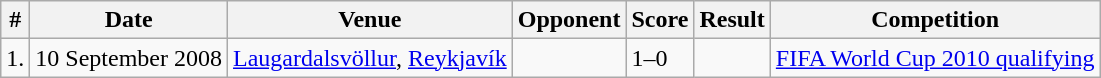<table class="wikitable">
<tr>
<th>#</th>
<th>Date</th>
<th>Venue</th>
<th>Opponent</th>
<th>Score</th>
<th>Result</th>
<th>Competition</th>
</tr>
<tr>
<td>1.</td>
<td>10 September 2008</td>
<td><a href='#'>Laugardalsvöllur</a>, <a href='#'>Reykjavík</a></td>
<td></td>
<td>1–0</td>
<td></td>
<td><a href='#'>FIFA World Cup 2010 qualifying</a></td>
</tr>
</table>
